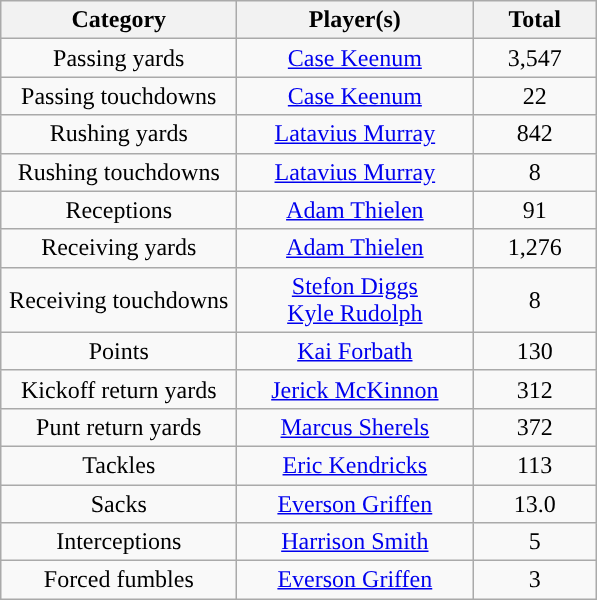<table class="wikitable" style="text-align:center">
<tr>
<th width=150px>Category</th>
<th width=150px>Player(s)</th>
<th width=75px>Total</th>
</tr>
<tr>
<td>Passing yards</td>
<td><a href='#'>Case Keenum</a></td>
<td>3,547</td>
</tr>
<tr>
<td>Passing touchdowns</td>
<td><a href='#'>Case Keenum</a></td>
<td>22</td>
</tr>
<tr>
<td>Rushing yards</td>
<td><a href='#'>Latavius Murray</a></td>
<td>842</td>
</tr>
<tr>
<td>Rushing touchdowns</td>
<td><a href='#'>Latavius Murray</a></td>
<td>8</td>
</tr>
<tr>
<td>Receptions</td>
<td><a href='#'>Adam Thielen</a></td>
<td>91</td>
</tr>
<tr>
<td>Receiving yards</td>
<td><a href='#'>Adam Thielen</a></td>
<td>1,276</td>
</tr>
<tr>
<td>Receiving touchdowns</td>
<td><a href='#'>Stefon Diggs</a><br><a href='#'>Kyle Rudolph</a></td>
<td>8</td>
</tr>
<tr>
<td>Points</td>
<td><a href='#'>Kai Forbath</a></td>
<td>130</td>
</tr>
<tr>
<td>Kickoff return yards</td>
<td><a href='#'>Jerick McKinnon</a></td>
<td>312</td>
</tr>
<tr>
<td>Punt return yards</td>
<td><a href='#'>Marcus Sherels</a></td>
<td>372</td>
</tr>
<tr>
<td>Tackles</td>
<td><a href='#'>Eric Kendricks</a></td>
<td>113</td>
</tr>
<tr>
<td>Sacks</td>
<td><a href='#'>Everson Griffen</a></td>
<td>13.0</td>
</tr>
<tr>
<td>Interceptions</td>
<td><a href='#'>Harrison Smith</a></td>
<td>5</td>
</tr>
<tr>
<td>Forced fumbles</td>
<td><a href='#'>Everson Griffen</a></td>
<td>3</td>
</tr>
</table>
